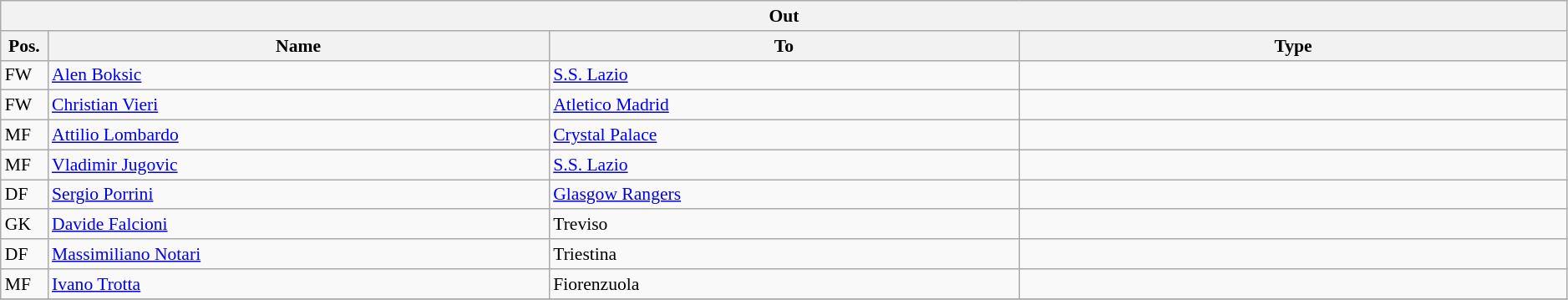<table class="wikitable" style="font-size:90%;width:99%;">
<tr>
<th colspan="4">Out</th>
</tr>
<tr>
<th width=3%>Pos.</th>
<th width=32%>Name</th>
<th width=30%>To</th>
<th width=35%>Type</th>
</tr>
<tr>
<td>FW</td>
<td><a href='#'>Alen Boksic</a></td>
<td><a href='#'>S.S. Lazio</a></td>
<td></td>
</tr>
<tr>
<td>FW</td>
<td><a href='#'>Christian Vieri</a></td>
<td><a href='#'>Atletico Madrid</a></td>
<td></td>
</tr>
<tr>
<td>MF</td>
<td><a href='#'>Attilio Lombardo</a></td>
<td><a href='#'>Crystal Palace</a></td>
<td></td>
</tr>
<tr>
<td>MF</td>
<td><a href='#'>Vladimir Jugovic</a></td>
<td><a href='#'>S.S. Lazio</a></td>
<td></td>
</tr>
<tr>
<td>DF</td>
<td><a href='#'>Sergio Porrini</a></td>
<td><a href='#'>Glasgow Rangers</a></td>
<td></td>
</tr>
<tr>
<td>GK</td>
<td><a href='#'>Davide Falcioni</a></td>
<td>Treviso</td>
<td></td>
</tr>
<tr>
<td>DF</td>
<td><a href='#'>Massimiliano Notari</a></td>
<td>Triestina</td>
<td></td>
</tr>
<tr>
<td>MF</td>
<td><a href='#'>Ivano Trotta</a></td>
<td>Fiorenzuola</td>
<td></td>
</tr>
<tr>
</tr>
</table>
